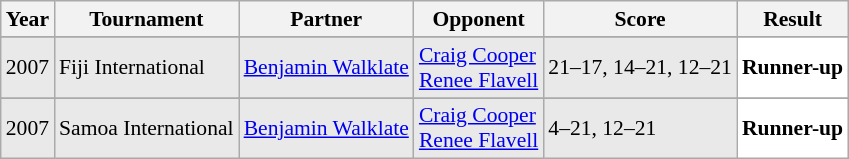<table class="sortable wikitable" style="font-size: 90%;">
<tr>
<th>Year</th>
<th>Tournament</th>
<th>Partner</th>
<th>Opponent</th>
<th>Score</th>
<th>Result</th>
</tr>
<tr>
</tr>
<tr style="background:#E9E9E9">
<td align="center">2007</td>
<td align="left">Fiji International</td>
<td align="left"> <a href='#'>Benjamin Walklate</a></td>
<td align="left"> <a href='#'>Craig Cooper</a><br> <a href='#'>Renee Flavell</a></td>
<td align="left">21–17, 14–21, 12–21</td>
<td style="text-align:left; background:white"> <strong>Runner-up</strong></td>
</tr>
<tr>
</tr>
<tr style="background:#E9E9E9">
<td align="center">2007</td>
<td align="left">Samoa International</td>
<td align="left"> <a href='#'>Benjamin Walklate</a></td>
<td align="left"> <a href='#'>Craig Cooper</a><br> <a href='#'>Renee Flavell</a></td>
<td align="left">4–21, 12–21</td>
<td style="text-align:left; background:white"> <strong>Runner-up</strong></td>
</tr>
</table>
